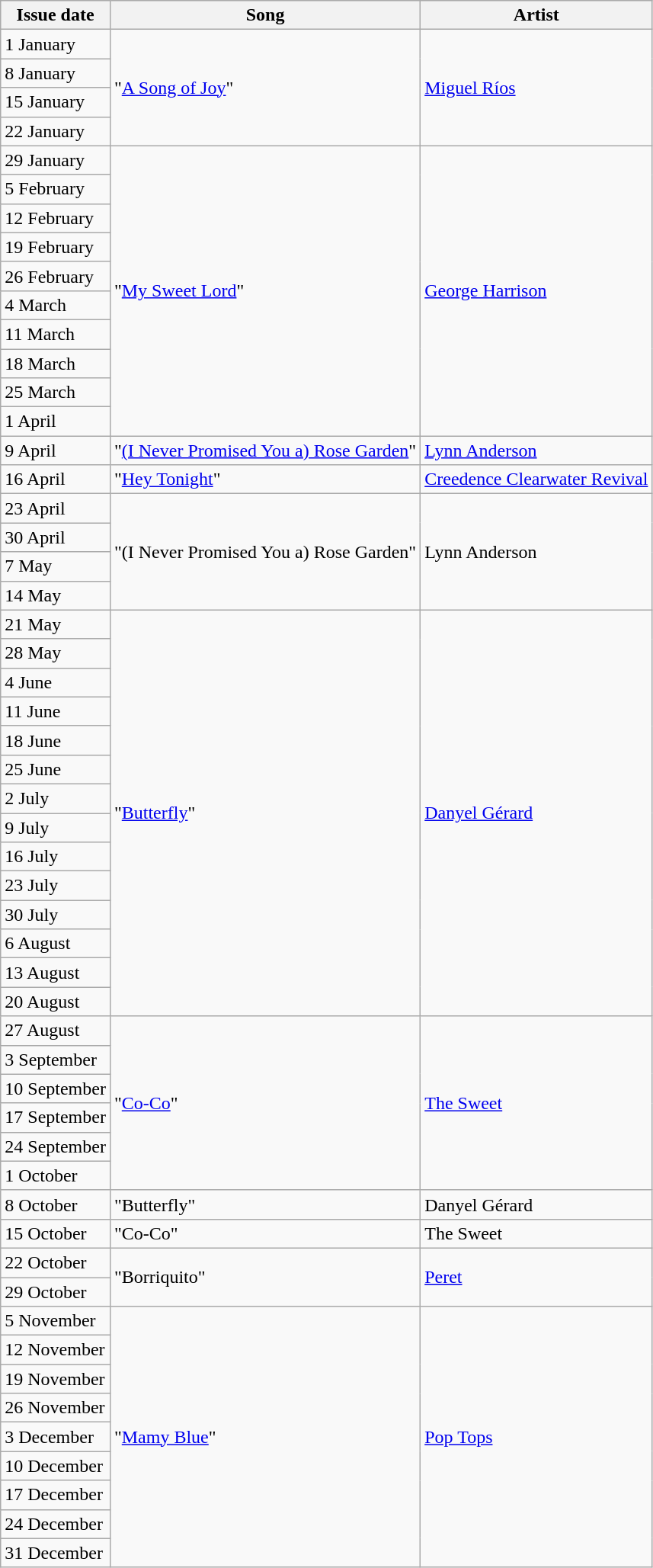<table class="sortable wikitable">
<tr>
<th>Issue date</th>
<th>Song</th>
<th>Artist</th>
</tr>
<tr>
<td>1 January</td>
<td rowspan="4">"<a href='#'>A Song of Joy</a>"</td>
<td rowspan="4"><a href='#'>Miguel Ríos</a></td>
</tr>
<tr>
<td>8 January</td>
</tr>
<tr>
<td>15 January</td>
</tr>
<tr>
<td>22 January</td>
</tr>
<tr>
<td>29 January</td>
<td rowspan="10">"<a href='#'>My Sweet Lord</a>"</td>
<td rowspan="10"><a href='#'>George Harrison</a></td>
</tr>
<tr>
<td>5 February</td>
</tr>
<tr>
<td>12 February</td>
</tr>
<tr>
<td>19 February</td>
</tr>
<tr>
<td>26 February</td>
</tr>
<tr>
<td>4 March</td>
</tr>
<tr>
<td>11 March</td>
</tr>
<tr>
<td>18 March</td>
</tr>
<tr>
<td>25 March</td>
</tr>
<tr>
<td>1 April</td>
</tr>
<tr>
<td>9 April</td>
<td>"<a href='#'>(I Never Promised You a) Rose Garden</a>"</td>
<td><a href='#'>Lynn Anderson</a></td>
</tr>
<tr>
<td>16 April</td>
<td>"<a href='#'>Hey Tonight</a>"</td>
<td><a href='#'>Creedence Clearwater Revival</a></td>
</tr>
<tr>
<td>23 April</td>
<td rowspan="4">"(I Never Promised You a) Rose Garden"</td>
<td rowspan="4">Lynn Anderson</td>
</tr>
<tr>
<td>30 April</td>
</tr>
<tr>
<td>7 May</td>
</tr>
<tr>
<td>14 May</td>
</tr>
<tr>
<td>21 May</td>
<td rowspan="14">"<a href='#'>Butterfly</a>"</td>
<td rowspan="14"><a href='#'>Danyel Gérard</a></td>
</tr>
<tr>
<td>28 May</td>
</tr>
<tr>
<td>4 June</td>
</tr>
<tr>
<td>11 June</td>
</tr>
<tr>
<td>18 June</td>
</tr>
<tr>
<td>25 June</td>
</tr>
<tr>
<td>2 July</td>
</tr>
<tr>
<td>9 July</td>
</tr>
<tr>
<td>16 July</td>
</tr>
<tr>
<td>23 July</td>
</tr>
<tr>
<td>30 July</td>
</tr>
<tr>
<td>6 August</td>
</tr>
<tr>
<td>13 August</td>
</tr>
<tr>
<td>20 August</td>
</tr>
<tr>
<td>27 August</td>
<td rowspan="6">"<a href='#'>Co-Co</a>"</td>
<td rowspan="6"><a href='#'>The Sweet</a></td>
</tr>
<tr>
<td>3 September</td>
</tr>
<tr>
<td>10 September</td>
</tr>
<tr>
<td>17 September</td>
</tr>
<tr>
<td>24 September</td>
</tr>
<tr>
<td>1 October</td>
</tr>
<tr>
<td>8 October</td>
<td>"Butterfly"</td>
<td>Danyel Gérard</td>
</tr>
<tr>
<td>15 October</td>
<td>"Co-Co"</td>
<td>The Sweet</td>
</tr>
<tr>
<td>22 October</td>
<td rowspan="2">"Borriquito"</td>
<td rowspan="2"><a href='#'>Peret</a></td>
</tr>
<tr>
<td>29 October</td>
</tr>
<tr>
<td>5 November</td>
<td rowspan="9">"<a href='#'>Mamy Blue</a>"</td>
<td rowspan="9"><a href='#'>Pop Tops</a></td>
</tr>
<tr>
<td>12 November</td>
</tr>
<tr>
<td>19 November</td>
</tr>
<tr>
<td>26 November</td>
</tr>
<tr>
<td>3 December</td>
</tr>
<tr>
<td>10 December</td>
</tr>
<tr>
<td>17 December</td>
</tr>
<tr>
<td>24 December</td>
</tr>
<tr>
<td>31 December</td>
</tr>
</table>
